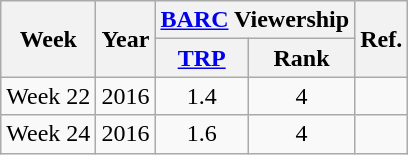<table class="wikitable" style="text-align:center">
<tr>
<th rowspan="2">Week</th>
<th rowspan="2">Year</th>
<th colspan="2"><a href='#'>BARC</a> Viewership</th>
<th rowspan="2">Ref.</th>
</tr>
<tr>
<th><a href='#'>TRP</a></th>
<th>Rank</th>
</tr>
<tr>
<td>Week 22</td>
<td>2016</td>
<td>1.4</td>
<td>4</td>
<td></td>
</tr>
<tr>
<td>Week 24</td>
<td>2016</td>
<td>1.6</td>
<td>4</td>
<td></td>
</tr>
</table>
